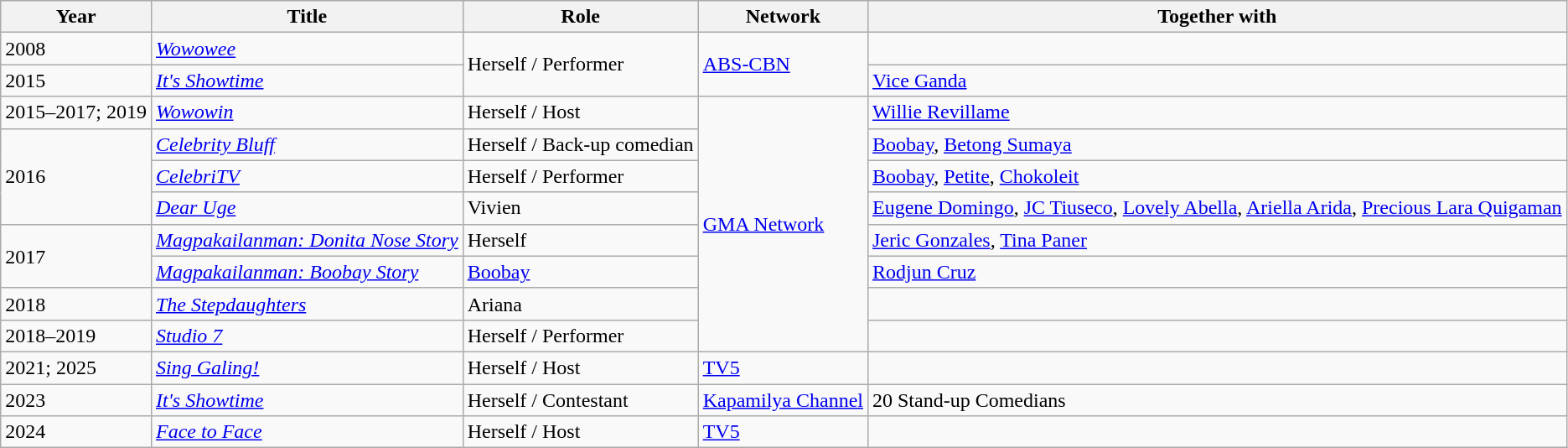<table class="wikitable sortable">
<tr>
<th>Year</th>
<th>Title</th>
<th>Role</th>
<th>Network</th>
<th>Together with</th>
</tr>
<tr>
<td>2008</td>
<td><em><a href='#'>Wowowee</a></em></td>
<td rowspan="2">Herself / Performer</td>
<td rowspan="2"><a href='#'>ABS-CBN</a></td>
<td></td>
</tr>
<tr>
<td>2015</td>
<td><em><a href='#'>It's Showtime</a></em></td>
<td><a href='#'>Vice Ganda</a></td>
</tr>
<tr>
<td>2015–2017; 2019</td>
<td><em><a href='#'>Wowowin</a></em></td>
<td>Herself / Host</td>
<td rowspan="8"><a href='#'>GMA Network</a></td>
<td><a href='#'>Willie Revillame</a></td>
</tr>
<tr>
<td rowspan="3">2016</td>
<td><em><a href='#'>Celebrity Bluff</a></em></td>
<td>Herself / Back-up comedian</td>
<td><a href='#'>Boobay</a>, <a href='#'>Betong Sumaya</a></td>
</tr>
<tr>
<td><em><a href='#'>CelebriTV</a></em></td>
<td>Herself / Performer</td>
<td><a href='#'>Boobay</a>, <a href='#'>Petite</a>, <a href='#'>Chokoleit</a></td>
</tr>
<tr>
<td><em><a href='#'>Dear Uge</a></em></td>
<td>Vivien</td>
<td><a href='#'>Eugene Domingo</a>, <a href='#'>JC Tiuseco</a>, <a href='#'>Lovely Abella</a>, <a href='#'>Ariella Arida</a>, <a href='#'>Precious Lara Quigaman</a></td>
</tr>
<tr>
<td rowspan="2">2017</td>
<td><em><a href='#'>Magpakailanman: Donita Nose Story</a></em></td>
<td>Herself</td>
<td><a href='#'>Jeric Gonzales</a>, <a href='#'>Tina Paner</a></td>
</tr>
<tr>
<td><em><a href='#'>Magpakailanman: Boobay Story</a></em></td>
<td><a href='#'>Boobay</a></td>
<td><a href='#'>Rodjun Cruz</a></td>
</tr>
<tr>
<td>2018</td>
<td><em><a href='#'>The Stepdaughters</a></em></td>
<td>Ariana</td>
<td></td>
</tr>
<tr>
<td>2018–2019</td>
<td><em><a href='#'>Studio 7</a></em></td>
<td>Herself / Performer</td>
<td></td>
</tr>
<tr>
<td>2021; 2025</td>
<td><em><a href='#'>Sing Galing!</a></em></td>
<td>Herself / Host</td>
<td><a href='#'>TV5</a></td>
<td></td>
</tr>
<tr>
<td>2023</td>
<td><em><a href='#'>It's Showtime</a></em></td>
<td>Herself / Contestant</td>
<td><a href='#'>Kapamilya Channel</a></td>
<td>20 Stand-up Comedians</td>
</tr>
<tr>
<td>2024</td>
<td><em><a href='#'>Face to Face</a></em></td>
<td>Herself / Host</td>
<td><a href='#'>TV5</a></td>
<td></td>
</tr>
</table>
